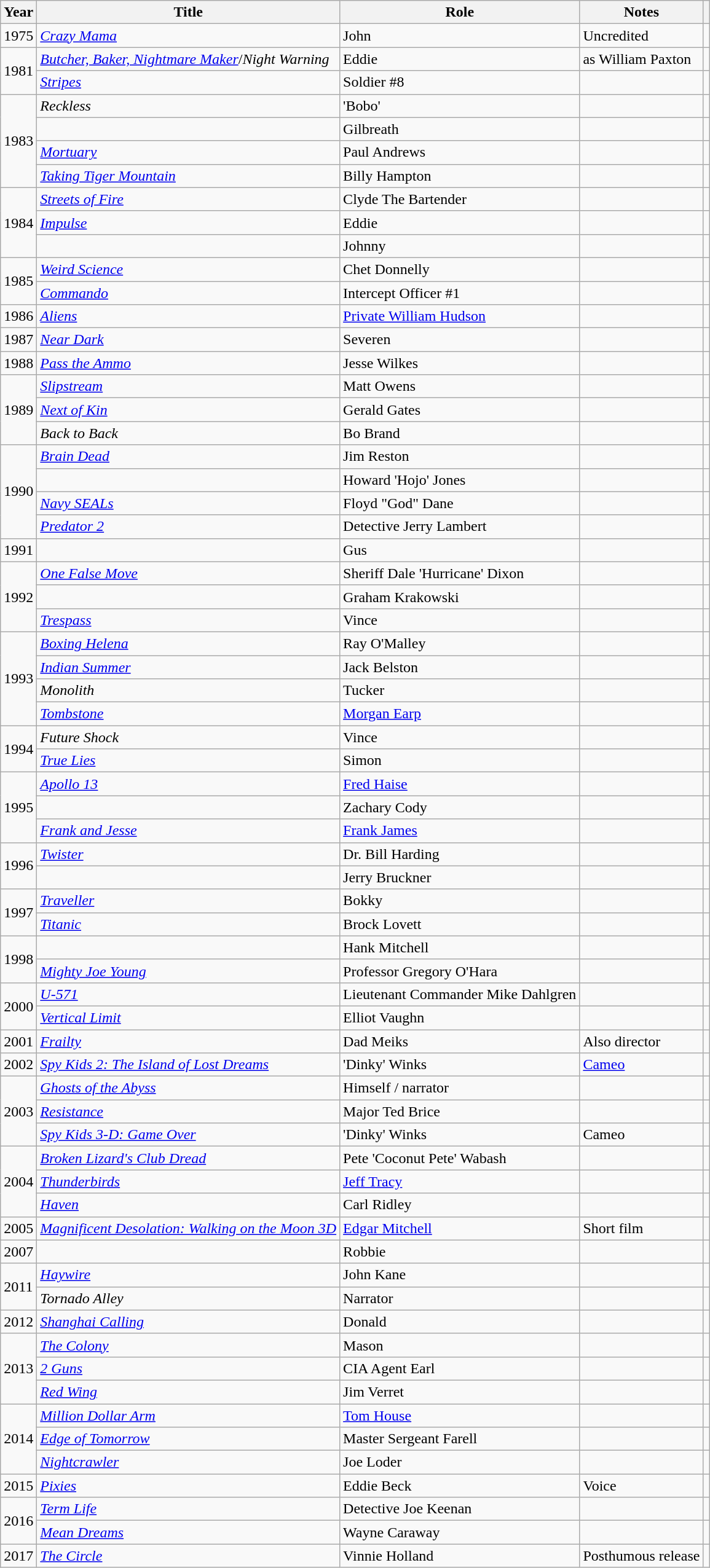<table class="wikitable sortable">
<tr>
<th>Year</th>
<th>Title</th>
<th>Role</th>
<th class="unsortable">Notes</th>
<th class="unsortable"></th>
</tr>
<tr>
<td>1975</td>
<td><em><a href='#'>Crazy Mama</a></em></td>
<td>John</td>
<td>Uncredited</td>
<td></td>
</tr>
<tr>
<td rowspan="2">1981</td>
<td><em><a href='#'>Butcher, Baker, Nightmare Maker</a></em>/<em>Night Warning</em></td>
<td>Eddie</td>
<td>as William Paxton</td>
<td></td>
</tr>
<tr>
<td><em><a href='#'>Stripes</a></em></td>
<td>Soldier #8</td>
<td></td>
<td></td>
</tr>
<tr>
<td rowspan="4">1983</td>
<td><em>Reckless</em></td>
<td>'Bobo'</td>
<td></td>
<td></td>
</tr>
<tr>
<td><em></em></td>
<td>Gilbreath</td>
<td></td>
<td></td>
</tr>
<tr>
<td><em><a href='#'>Mortuary</a></em></td>
<td>Paul Andrews</td>
<td></td>
<td></td>
</tr>
<tr>
<td><em><a href='#'>Taking Tiger Mountain</a></em></td>
<td>Billy Hampton</td>
<td></td>
<td></td>
</tr>
<tr>
<td rowspan="3">1984</td>
<td><em><a href='#'>Streets of Fire</a></em></td>
<td>Clyde The Bartender</td>
<td></td>
<td></td>
</tr>
<tr>
<td><em><a href='#'>Impulse</a></em></td>
<td>Eddie</td>
<td></td>
<td></td>
</tr>
<tr>
<td><em></em></td>
<td>Johnny</td>
<td></td>
<td></td>
</tr>
<tr>
<td rowspan="2">1985</td>
<td><em><a href='#'>Weird Science</a></em></td>
<td>Chet Donnelly</td>
<td></td>
<td></td>
</tr>
<tr>
<td><em><a href='#'>Commando</a></em></td>
<td>Intercept Officer #1</td>
<td></td>
<td></td>
</tr>
<tr>
<td>1986</td>
<td><a href='#'><em>Aliens</em></a></td>
<td><a href='#'>Private William Hudson</a></td>
<td></td>
<td></td>
</tr>
<tr>
<td>1987</td>
<td><em><a href='#'>Near Dark</a></em></td>
<td>Severen</td>
<td></td>
<td></td>
</tr>
<tr>
<td>1988</td>
<td><em><a href='#'>Pass the Ammo</a></em></td>
<td>Jesse Wilkes</td>
<td></td>
<td></td>
</tr>
<tr>
<td rowspan="3">1989</td>
<td><em><a href='#'>Slipstream</a></em></td>
<td>Matt Owens</td>
<td></td>
<td></td>
</tr>
<tr>
<td><em><a href='#'>Next of Kin</a></em></td>
<td>Gerald Gates</td>
<td></td>
<td></td>
</tr>
<tr>
<td><em>Back to Back</em></td>
<td>Bo Brand</td>
<td></td>
<td></td>
</tr>
<tr>
<td rowspan="4">1990</td>
<td><em><a href='#'>Brain Dead</a></em></td>
<td>Jim Reston</td>
<td></td>
<td></td>
</tr>
<tr>
<td><em></em></td>
<td>Howard 'Hojo' Jones</td>
<td></td>
<td></td>
</tr>
<tr>
<td><em><a href='#'>Navy SEALs</a></em></td>
<td>Floyd "God" Dane</td>
<td></td>
<td></td>
</tr>
<tr>
<td><em><a href='#'>Predator 2</a></em></td>
<td>Detective Jerry Lambert</td>
<td></td>
<td></td>
</tr>
<tr>
<td>1991</td>
<td><em></em></td>
<td>Gus</td>
<td></td>
<td></td>
</tr>
<tr>
<td rowspan="3">1992</td>
<td><em><a href='#'>One False Move</a></em></td>
<td>Sheriff Dale 'Hurricane' Dixon</td>
<td></td>
<td></td>
</tr>
<tr>
<td><em></em></td>
<td>Graham Krakowski</td>
<td></td>
<td></td>
</tr>
<tr>
<td><em><a href='#'>Trespass</a></em></td>
<td>Vince</td>
<td></td>
<td></td>
</tr>
<tr>
<td rowspan="4">1993</td>
<td><em><a href='#'>Boxing Helena</a></em></td>
<td>Ray O'Malley</td>
<td></td>
<td></td>
</tr>
<tr>
<td><em><a href='#'>Indian Summer</a></em></td>
<td>Jack Belston</td>
<td></td>
<td></td>
</tr>
<tr>
<td><em>Monolith</em></td>
<td>Tucker</td>
<td></td>
<td></td>
</tr>
<tr>
<td><em><a href='#'>Tombstone</a></em></td>
<td><a href='#'>Morgan Earp</a></td>
<td></td>
<td></td>
</tr>
<tr>
<td rowspan="2">1994</td>
<td><em>Future Shock</em></td>
<td>Vince</td>
<td></td>
<td></td>
</tr>
<tr>
<td><em><a href='#'>True Lies</a></em></td>
<td>Simon</td>
<td></td>
<td></td>
</tr>
<tr>
<td rowspan="3">1995</td>
<td><em><a href='#'>Apollo 13</a></em></td>
<td><a href='#'>Fred Haise</a></td>
<td></td>
<td></td>
</tr>
<tr>
<td><em></em></td>
<td>Zachary Cody</td>
<td></td>
<td></td>
</tr>
<tr>
<td><em><a href='#'>Frank and Jesse</a></em></td>
<td><a href='#'>Frank James</a></td>
<td></td>
<td></td>
</tr>
<tr>
<td rowspan="2">1996</td>
<td><em><a href='#'>Twister</a></em></td>
<td>Dr. Bill Harding</td>
<td></td>
<td></td>
</tr>
<tr>
<td><em></em></td>
<td>Jerry Bruckner</td>
<td></td>
<td></td>
</tr>
<tr>
<td rowspan="2">1997</td>
<td><em><a href='#'>Traveller</a></em></td>
<td>Bokky</td>
<td></td>
<td></td>
</tr>
<tr>
<td><em><a href='#'>Titanic</a></em></td>
<td>Brock Lovett</td>
<td></td>
<td></td>
</tr>
<tr>
<td rowspan="2">1998</td>
<td><em></em></td>
<td>Hank Mitchell</td>
<td></td>
<td></td>
</tr>
<tr>
<td><em><a href='#'>Mighty Joe Young</a></em></td>
<td>Professor Gregory O'Hara</td>
<td></td>
<td></td>
</tr>
<tr>
<td rowspan="2">2000</td>
<td><em><a href='#'>U-571</a></em></td>
<td>Lieutenant Commander Mike Dahlgren</td>
<td></td>
<td></td>
</tr>
<tr>
<td><em><a href='#'>Vertical Limit</a></em></td>
<td>Elliot Vaughn</td>
<td></td>
<td></td>
</tr>
<tr>
<td>2001</td>
<td><em><a href='#'>Frailty</a></em></td>
<td>Dad Meiks</td>
<td>Also director</td>
<td></td>
</tr>
<tr>
<td>2002</td>
<td><em><a href='#'>Spy Kids 2: The Island of Lost Dreams</a></em></td>
<td>'Dinky' Winks</td>
<td><a href='#'>Cameo</a></td>
<td></td>
</tr>
<tr>
<td rowspan="3">2003</td>
<td><em><a href='#'>Ghosts of the Abyss</a></em></td>
<td>Himself / narrator</td>
<td></td>
<td></td>
</tr>
<tr>
<td><em><a href='#'>Resistance</a></em></td>
<td>Major Ted Brice</td>
<td></td>
<td></td>
</tr>
<tr>
<td><em><a href='#'>Spy Kids 3-D: Game Over</a></em></td>
<td>'Dinky' Winks</td>
<td>Cameo</td>
<td></td>
</tr>
<tr>
<td rowspan="3">2004</td>
<td><em><a href='#'>Broken Lizard's Club Dread</a></em></td>
<td>Pete 'Coconut Pete' Wabash</td>
<td></td>
<td></td>
</tr>
<tr>
<td><em><a href='#'>Thunderbirds</a></em></td>
<td><a href='#'>Jeff Tracy</a></td>
<td></td>
<td></td>
</tr>
<tr>
<td><em><a href='#'>Haven</a></em></td>
<td>Carl Ridley</td>
<td></td>
<td></td>
</tr>
<tr>
<td>2005</td>
<td><em><a href='#'>Magnificent Desolation: Walking on the Moon 3D</a></em></td>
<td><a href='#'>Edgar Mitchell</a></td>
<td>Short film</td>
<td></td>
</tr>
<tr>
<td>2007</td>
<td><em></em></td>
<td>Robbie</td>
<td></td>
<td></td>
</tr>
<tr>
<td rowspan="2">2011</td>
<td><em><a href='#'>Haywire</a></em></td>
<td>John Kane</td>
<td></td>
<td></td>
</tr>
<tr>
<td><em>Tornado Alley</em></td>
<td>Narrator</td>
<td></td>
<td></td>
</tr>
<tr>
<td>2012</td>
<td><em><a href='#'>Shanghai Calling</a></em></td>
<td>Donald</td>
<td></td>
<td></td>
</tr>
<tr>
<td rowspan="3">2013</td>
<td><em><a href='#'>The Colony</a></em></td>
<td>Mason</td>
<td></td>
<td></td>
</tr>
<tr>
<td><em><a href='#'>2 Guns</a></em></td>
<td>CIA Agent Earl</td>
<td></td>
<td></td>
</tr>
<tr>
<td><em><a href='#'>Red Wing</a></em></td>
<td>Jim Verret</td>
<td></td>
<td></td>
</tr>
<tr>
<td rowspan="3">2014</td>
<td><em><a href='#'>Million Dollar Arm</a></em></td>
<td><a href='#'>Tom House</a></td>
<td></td>
<td></td>
</tr>
<tr>
<td><em><a href='#'>Edge of Tomorrow</a></em></td>
<td>Master Sergeant Farell</td>
<td></td>
<td></td>
</tr>
<tr>
<td><em><a href='#'>Nightcrawler</a></em></td>
<td>Joe Loder</td>
<td></td>
<td></td>
</tr>
<tr>
<td>2015</td>
<td><em><a href='#'>Pixies</a></em></td>
<td>Eddie Beck</td>
<td>Voice</td>
<td></td>
</tr>
<tr>
<td rowspan="2">2016</td>
<td><em><a href='#'>Term Life</a></em></td>
<td>Detective Joe Keenan</td>
<td></td>
<td></td>
</tr>
<tr>
<td><em><a href='#'>Mean Dreams</a></em></td>
<td>Wayne Caraway</td>
<td></td>
<td></td>
</tr>
<tr>
<td>2017</td>
<td><em><a href='#'>The Circle</a></em></td>
<td>Vinnie Holland</td>
<td>Posthumous release</td>
<td></td>
</tr>
</table>
